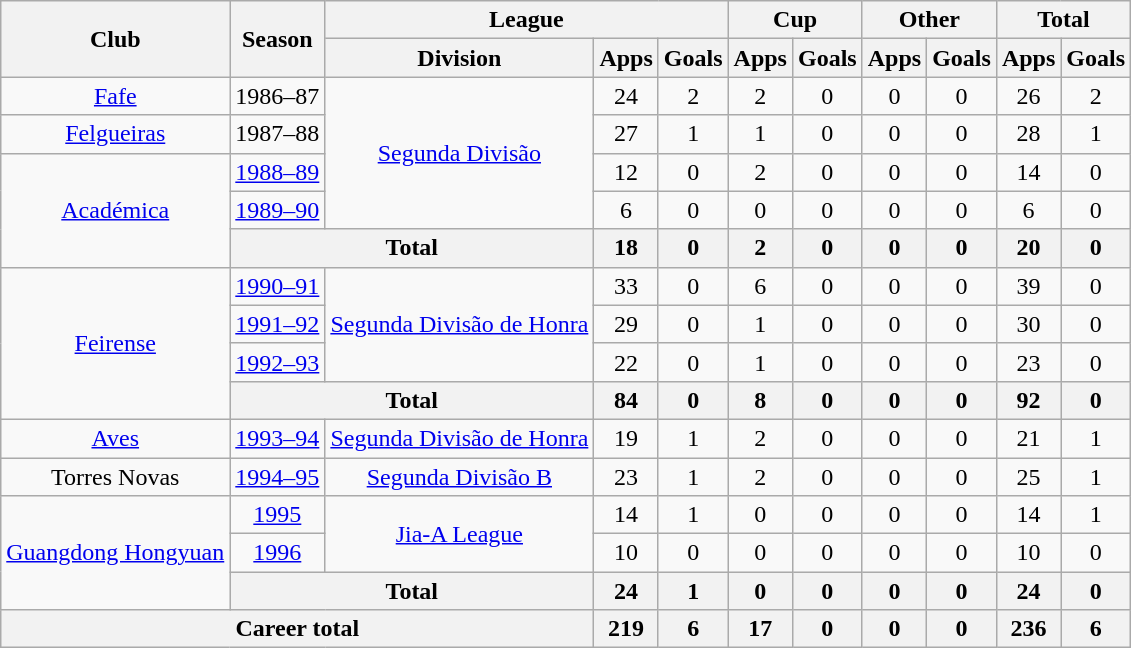<table class="wikitable" style="text-align: center">
<tr>
<th rowspan="2">Club</th>
<th rowspan="2">Season</th>
<th colspan="3">League</th>
<th colspan="2">Cup</th>
<th colspan="2">Other</th>
<th colspan="2">Total</th>
</tr>
<tr>
<th>Division</th>
<th>Apps</th>
<th>Goals</th>
<th>Apps</th>
<th>Goals</th>
<th>Apps</th>
<th>Goals</th>
<th>Apps</th>
<th>Goals</th>
</tr>
<tr>
<td><a href='#'>Fafe</a></td>
<td>1986–87</td>
<td rowspan="4"><a href='#'>Segunda Divisão</a></td>
<td>24</td>
<td>2</td>
<td>2</td>
<td>0</td>
<td>0</td>
<td>0</td>
<td>26</td>
<td>2</td>
</tr>
<tr>
<td><a href='#'>Felgueiras</a></td>
<td>1987–88</td>
<td>27</td>
<td>1</td>
<td>1</td>
<td>0</td>
<td>0</td>
<td>0</td>
<td>28</td>
<td>1</td>
</tr>
<tr>
<td rowspan="3"><a href='#'>Académica</a></td>
<td><a href='#'>1988–89</a></td>
<td>12</td>
<td>0</td>
<td>2</td>
<td>0</td>
<td>0</td>
<td>0</td>
<td>14</td>
<td>0</td>
</tr>
<tr>
<td><a href='#'>1989–90</a></td>
<td>6</td>
<td>0</td>
<td>0</td>
<td>0</td>
<td>0</td>
<td>0</td>
<td>6</td>
<td>0</td>
</tr>
<tr>
<th colspan="2"><strong>Total</strong></th>
<th>18</th>
<th>0</th>
<th>2</th>
<th>0</th>
<th>0</th>
<th>0</th>
<th>20</th>
<th>0</th>
</tr>
<tr>
<td rowspan="4"><a href='#'>Feirense</a></td>
<td><a href='#'>1990–91</a></td>
<td rowspan="3"><a href='#'>Segunda Divisão de Honra</a></td>
<td>33</td>
<td>0</td>
<td>6</td>
<td>0</td>
<td>0</td>
<td>0</td>
<td>39</td>
<td>0</td>
</tr>
<tr>
<td><a href='#'>1991–92</a></td>
<td>29</td>
<td>0</td>
<td>1</td>
<td>0</td>
<td>0</td>
<td>0</td>
<td>30</td>
<td>0</td>
</tr>
<tr>
<td><a href='#'>1992–93</a></td>
<td>22</td>
<td>0</td>
<td>1</td>
<td>0</td>
<td>0</td>
<td>0</td>
<td>23</td>
<td>0</td>
</tr>
<tr>
<th colspan="2"><strong>Total</strong></th>
<th>84</th>
<th>0</th>
<th>8</th>
<th>0</th>
<th>0</th>
<th>0</th>
<th>92</th>
<th>0</th>
</tr>
<tr>
<td><a href='#'>Aves</a></td>
<td><a href='#'>1993–94</a></td>
<td><a href='#'>Segunda Divisão de Honra</a></td>
<td>19</td>
<td>1</td>
<td>2</td>
<td>0</td>
<td>0</td>
<td>0</td>
<td>21</td>
<td>1</td>
</tr>
<tr>
<td>Torres Novas</td>
<td><a href='#'>1994–95</a></td>
<td><a href='#'>Segunda Divisão B</a></td>
<td>23</td>
<td>1</td>
<td>2</td>
<td>0</td>
<td>0</td>
<td>0</td>
<td>25</td>
<td>1</td>
</tr>
<tr>
<td rowspan="3"><a href='#'>Guangdong Hongyuan</a></td>
<td><a href='#'>1995</a></td>
<td rowspan="2"><a href='#'>Jia-A League</a></td>
<td>14</td>
<td>1</td>
<td>0</td>
<td>0</td>
<td>0</td>
<td>0</td>
<td>14</td>
<td>1</td>
</tr>
<tr>
<td><a href='#'>1996</a></td>
<td>10</td>
<td>0</td>
<td>0</td>
<td>0</td>
<td>0</td>
<td>0</td>
<td>10</td>
<td>0</td>
</tr>
<tr>
<th colspan="2"><strong>Total</strong></th>
<th>24</th>
<th>1</th>
<th>0</th>
<th>0</th>
<th>0</th>
<th>0</th>
<th>24</th>
<th>0</th>
</tr>
<tr>
<th colspan="3"><strong>Career total</strong></th>
<th>219</th>
<th>6</th>
<th>17</th>
<th>0</th>
<th>0</th>
<th>0</th>
<th>236</th>
<th>6</th>
</tr>
</table>
